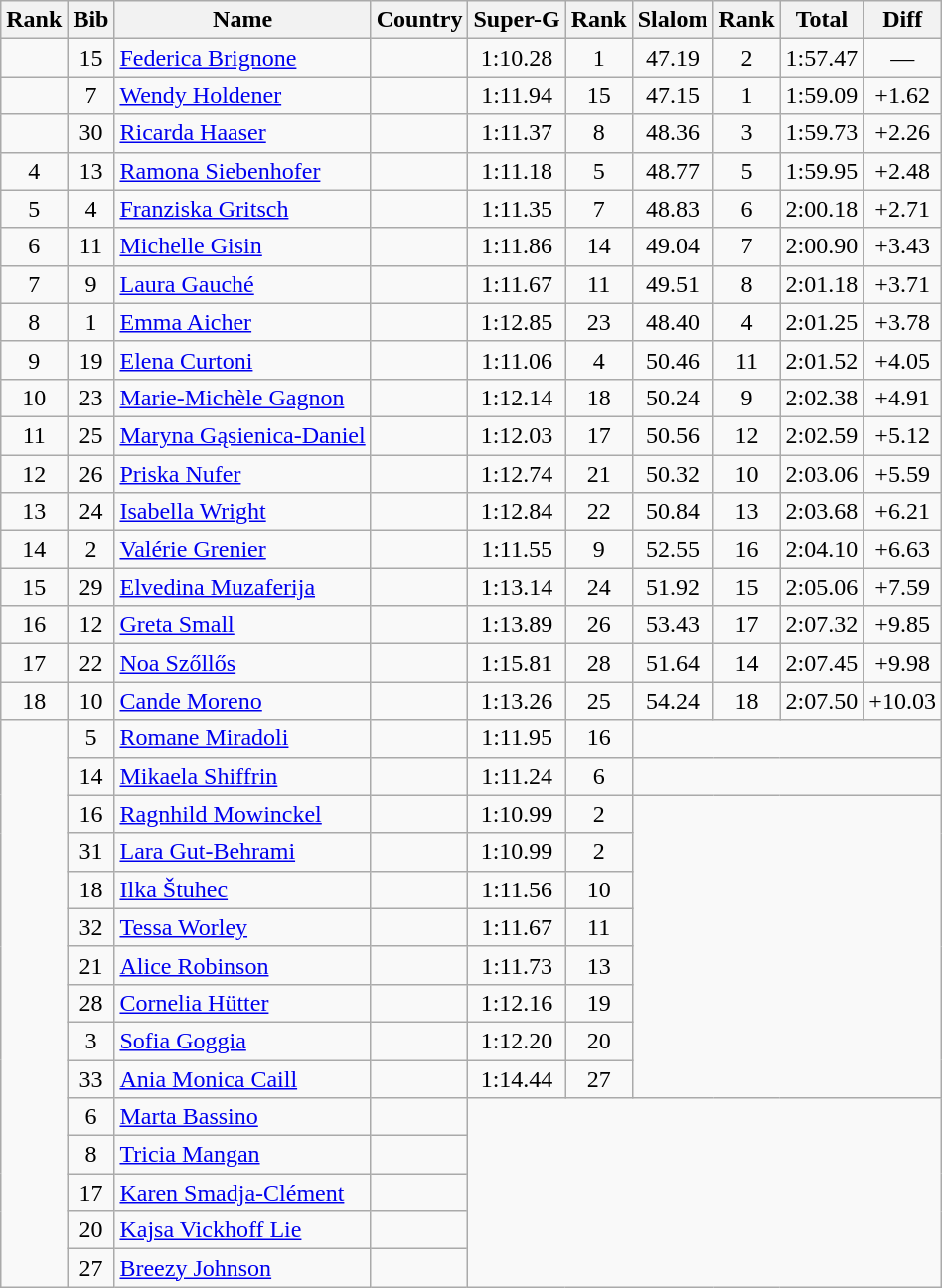<table class="wikitable sortable" style="text-align:center">
<tr>
<th>Rank</th>
<th>Bib</th>
<th>Name</th>
<th>Country</th>
<th>Super-G</th>
<th>Rank</th>
<th>Slalom</th>
<th>Rank</th>
<th>Total</th>
<th>Diff</th>
</tr>
<tr>
<td></td>
<td>15</td>
<td align=left><a href='#'>Federica Brignone</a></td>
<td align=left></td>
<td>1:10.28</td>
<td>1</td>
<td>47.19</td>
<td>2</td>
<td>1:57.47</td>
<td>—</td>
</tr>
<tr>
<td></td>
<td>7</td>
<td align=left><a href='#'>Wendy Holdener</a></td>
<td align=left></td>
<td>1:11.94</td>
<td>15</td>
<td>47.15</td>
<td>1</td>
<td>1:59.09</td>
<td>+1.62</td>
</tr>
<tr>
<td></td>
<td>30</td>
<td align=left><a href='#'>Ricarda Haaser</a></td>
<td align=left></td>
<td>1:11.37</td>
<td>8</td>
<td>48.36</td>
<td>3</td>
<td>1:59.73</td>
<td>+2.26</td>
</tr>
<tr>
<td>4</td>
<td>13</td>
<td align=left><a href='#'>Ramona Siebenhofer</a></td>
<td align=left></td>
<td>1:11.18</td>
<td>5</td>
<td>48.77</td>
<td>5</td>
<td>1:59.95</td>
<td>+2.48</td>
</tr>
<tr>
<td>5</td>
<td>4</td>
<td align=left><a href='#'>Franziska Gritsch</a></td>
<td align=left></td>
<td>1:11.35</td>
<td>7</td>
<td>48.83</td>
<td>6</td>
<td>2:00.18</td>
<td>+2.71</td>
</tr>
<tr>
<td>6</td>
<td>11</td>
<td align=left><a href='#'>Michelle Gisin</a></td>
<td align=left></td>
<td>1:11.86</td>
<td>14</td>
<td>49.04</td>
<td>7</td>
<td>2:00.90</td>
<td>+3.43</td>
</tr>
<tr>
<td>7</td>
<td>9</td>
<td align=left><a href='#'>Laura Gauché</a></td>
<td align=left></td>
<td>1:11.67</td>
<td>11</td>
<td>49.51</td>
<td>8</td>
<td>2:01.18</td>
<td>+3.71</td>
</tr>
<tr>
<td>8</td>
<td>1</td>
<td align=left><a href='#'>Emma Aicher</a></td>
<td align=left></td>
<td>1:12.85</td>
<td>23</td>
<td>48.40</td>
<td>4</td>
<td>2:01.25</td>
<td>+3.78</td>
</tr>
<tr>
<td>9</td>
<td>19</td>
<td align=left><a href='#'>Elena Curtoni</a></td>
<td align=left></td>
<td>1:11.06</td>
<td>4</td>
<td>50.46</td>
<td>11</td>
<td>2:01.52</td>
<td>+4.05</td>
</tr>
<tr>
<td>10</td>
<td>23</td>
<td align=left><a href='#'>Marie-Michèle Gagnon</a></td>
<td align=left></td>
<td>1:12.14</td>
<td>18</td>
<td>50.24</td>
<td>9</td>
<td>2:02.38</td>
<td>+4.91</td>
</tr>
<tr>
<td>11</td>
<td>25</td>
<td align=left><a href='#'>Maryna Gąsienica-Daniel</a></td>
<td align=left></td>
<td>1:12.03</td>
<td>17</td>
<td>50.56</td>
<td>12</td>
<td>2:02.59</td>
<td>+5.12</td>
</tr>
<tr>
<td>12</td>
<td>26</td>
<td align=left><a href='#'>Priska Nufer</a></td>
<td align=left></td>
<td>1:12.74</td>
<td>21</td>
<td>50.32</td>
<td>10</td>
<td>2:03.06</td>
<td>+5.59</td>
</tr>
<tr>
<td>13</td>
<td>24</td>
<td align=left><a href='#'>Isabella Wright</a></td>
<td align=left></td>
<td>1:12.84</td>
<td>22</td>
<td>50.84</td>
<td>13</td>
<td>2:03.68</td>
<td>+6.21</td>
</tr>
<tr>
<td>14</td>
<td>2</td>
<td align=left><a href='#'>Valérie Grenier</a></td>
<td align=left></td>
<td>1:11.55</td>
<td>9</td>
<td>52.55</td>
<td>16</td>
<td>2:04.10</td>
<td>+6.63</td>
</tr>
<tr>
<td>15</td>
<td>29</td>
<td align=left><a href='#'>Elvedina Muzaferija</a></td>
<td align=left></td>
<td>1:13.14</td>
<td>24</td>
<td>51.92</td>
<td>15</td>
<td>2:05.06</td>
<td>+7.59</td>
</tr>
<tr>
<td>16</td>
<td>12</td>
<td align=left><a href='#'>Greta Small</a></td>
<td align=left></td>
<td>1:13.89</td>
<td>26</td>
<td>53.43</td>
<td>17</td>
<td>2:07.32</td>
<td>+9.85</td>
</tr>
<tr>
<td>17</td>
<td>22</td>
<td align=left><a href='#'>Noa Szőllős</a></td>
<td align=left></td>
<td>1:15.81</td>
<td>28</td>
<td>51.64</td>
<td>14</td>
<td>2:07.45</td>
<td>+9.98</td>
</tr>
<tr>
<td>18</td>
<td>10</td>
<td align=left><a href='#'>Cande Moreno</a></td>
<td align="left"></td>
<td>1:13.26</td>
<td>25</td>
<td>54.24</td>
<td>18</td>
<td>2:07.50</td>
<td>+10.03</td>
</tr>
<tr>
<td rowspan=15></td>
<td>5</td>
<td align=left><a href='#'>Romane Miradoli</a></td>
<td align=left></td>
<td>1:11.95</td>
<td>16</td>
<td colspan=4></td>
</tr>
<tr>
<td>14</td>
<td align=left><a href='#'>Mikaela Shiffrin</a></td>
<td align=left></td>
<td>1:11.24</td>
<td>6</td>
<td colspan=4></td>
</tr>
<tr>
<td>16</td>
<td align=left><a href='#'>Ragnhild Mowinckel</a></td>
<td align=left></td>
<td>1:10.99</td>
<td>2</td>
<td colspan=4 rowspan=8></td>
</tr>
<tr>
<td>31</td>
<td align=left><a href='#'>Lara Gut-Behrami</a></td>
<td align=left></td>
<td>1:10.99</td>
<td>2</td>
</tr>
<tr>
<td>18</td>
<td align=left><a href='#'>Ilka Štuhec</a></td>
<td align=left></td>
<td>1:11.56</td>
<td>10</td>
</tr>
<tr>
<td>32</td>
<td align=left><a href='#'>Tessa Worley</a></td>
<td align=left></td>
<td>1:11.67</td>
<td>11</td>
</tr>
<tr>
<td>21</td>
<td align=left><a href='#'>Alice Robinson</a></td>
<td align=left></td>
<td>1:11.73</td>
<td>13</td>
</tr>
<tr>
<td>28</td>
<td align=left><a href='#'>Cornelia Hütter</a></td>
<td align=left></td>
<td>1:12.16</td>
<td>19</td>
</tr>
<tr>
<td>3</td>
<td align=left><a href='#'>Sofia Goggia</a></td>
<td align=left></td>
<td>1:12.20</td>
<td>20</td>
</tr>
<tr>
<td>33</td>
<td align=left><a href='#'>Ania Monica Caill</a></td>
<td align=left></td>
<td>1:14.44</td>
<td>27</td>
</tr>
<tr>
<td>6</td>
<td align=left><a href='#'>Marta Bassino</a></td>
<td align=left></td>
<td colspan=6 rowspan=5></td>
</tr>
<tr>
<td>8</td>
<td align=left><a href='#'>Tricia Mangan</a></td>
<td align=left></td>
</tr>
<tr>
<td>17</td>
<td align=left><a href='#'>Karen Smadja-Clément</a></td>
<td align=left></td>
</tr>
<tr>
<td>20</td>
<td align=left><a href='#'>Kajsa Vickhoff Lie</a></td>
<td align=left></td>
</tr>
<tr>
<td>27</td>
<td align=left><a href='#'>Breezy Johnson</a></td>
<td align=left></td>
</tr>
</table>
